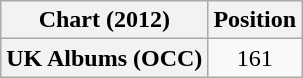<table class="wikitable plainrowheaders" style="text-align:center">
<tr>
<th scope="col">Chart (2012)</th>
<th scope="col">Position</th>
</tr>
<tr>
<th scope="row">UK Albums (OCC)</th>
<td>161</td>
</tr>
</table>
